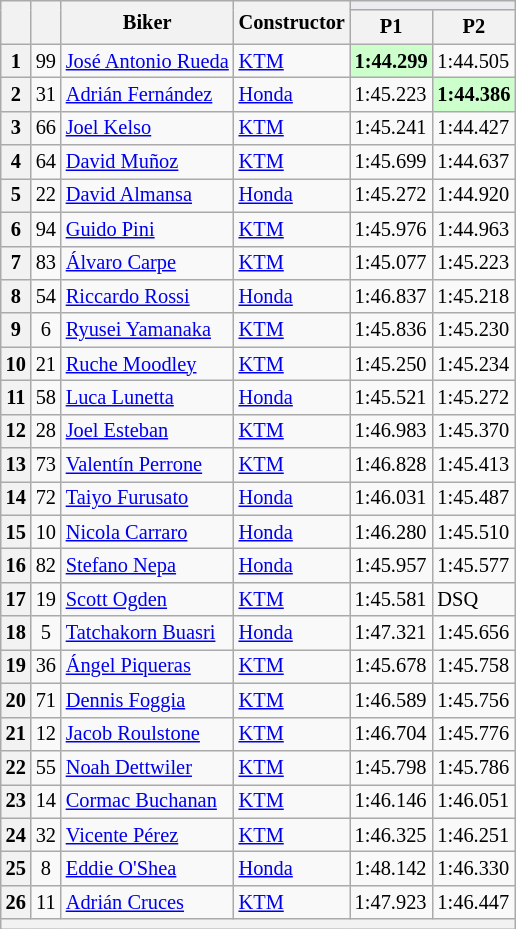<table class="wikitable sortable" style="font-size: 85%;">
<tr>
<th rowspan="2"></th>
<th rowspan="2"></th>
<th rowspan="2">Biker</th>
<th rowspan="2">Constructor</th>
<th colspan="3" style="background:#eaecf0; text-align:center;"></th>
</tr>
<tr>
<th scope="col">P1</th>
<th scope="col">P2</th>
</tr>
<tr>
<th scope="row">1</th>
<td align="center">99</td>
<td> <a href='#'>José Antonio Rueda</a></td>
<td><a href='#'>KTM</a></td>
<td style="background:#ccffcc;"><strong>1:44.299</strong></td>
<td>1:44.505</td>
</tr>
<tr>
<th scope="row">2</th>
<td align="center">31</td>
<td> <a href='#'>Adrián Fernández</a></td>
<td><a href='#'>Honda</a></td>
<td>1:45.223</td>
<td style="background:#ccffcc;"><strong>1:44.386</strong></td>
</tr>
<tr>
<th scope="row">3</th>
<td align="center">66</td>
<td> <a href='#'>Joel Kelso</a></td>
<td><a href='#'>KTM</a></td>
<td>1:45.241</td>
<td>1:44.427</td>
</tr>
<tr>
<th scope="row">4</th>
<td align="center">64</td>
<td> <a href='#'>David Muñoz</a></td>
<td><a href='#'>KTM</a></td>
<td>1:45.699</td>
<td>1:44.637</td>
</tr>
<tr>
<th scope="row">5</th>
<td align="center">22</td>
<td> <a href='#'>David Almansa</a></td>
<td><a href='#'>Honda</a></td>
<td>1:45.272</td>
<td>1:44.920</td>
</tr>
<tr>
<th scope="row">6</th>
<td align="center">94</td>
<td> <a href='#'>Guido Pini</a></td>
<td><a href='#'>KTM</a></td>
<td>1:45.976</td>
<td>1:44.963</td>
</tr>
<tr>
<th scope="row">7</th>
<td align="center">83</td>
<td> <a href='#'>Álvaro Carpe</a></td>
<td><a href='#'>KTM</a></td>
<td>1:45.077</td>
<td>1:45.223</td>
</tr>
<tr>
<th scope="row">8</th>
<td align="center">54</td>
<td> <a href='#'>Riccardo Rossi</a></td>
<td><a href='#'>Honda</a></td>
<td>1:46.837</td>
<td>1:45.218</td>
</tr>
<tr>
<th scope="row">9</th>
<td align="center">6</td>
<td> <a href='#'>Ryusei Yamanaka</a></td>
<td><a href='#'>KTM</a></td>
<td>1:45.836</td>
<td>1:45.230</td>
</tr>
<tr>
<th scope="row">10</th>
<td align="center">21</td>
<td> <a href='#'>Ruche Moodley</a></td>
<td><a href='#'>KTM</a></td>
<td>1:45.250</td>
<td>1:45.234</td>
</tr>
<tr>
<th scope="row">11</th>
<td align="center">58</td>
<td> <a href='#'>Luca Lunetta</a></td>
<td><a href='#'>Honda</a></td>
<td>1:45.521</td>
<td>1:45.272</td>
</tr>
<tr>
<th scope="row">12</th>
<td align="center">28</td>
<td> <a href='#'>Joel Esteban</a></td>
<td><a href='#'>KTM</a></td>
<td>1:46.983</td>
<td>1:45.370</td>
</tr>
<tr>
<th scope="row">13</th>
<td align="center">73</td>
<td> <a href='#'>Valentín Perrone</a></td>
<td><a href='#'>KTM</a></td>
<td>1:46.828</td>
<td>1:45.413</td>
</tr>
<tr>
<th scope="row">14</th>
<td align="center">72</td>
<td> <a href='#'>Taiyo Furusato</a></td>
<td><a href='#'>Honda</a></td>
<td>1:46.031</td>
<td>1:45.487</td>
</tr>
<tr>
<th scope="row">15</th>
<td align="center">10</td>
<td> <a href='#'>Nicola Carraro</a></td>
<td><a href='#'>Honda</a></td>
<td>1:46.280</td>
<td>1:45.510</td>
</tr>
<tr>
<th scope="row">16</th>
<td align="center">82</td>
<td> <a href='#'>Stefano Nepa</a></td>
<td><a href='#'>Honda</a></td>
<td>1:45.957</td>
<td>1:45.577</td>
</tr>
<tr>
<th scope="row">17</th>
<td align="center">19</td>
<td> <a href='#'>Scott Ogden</a></td>
<td><a href='#'>KTM</a></td>
<td>1:45.581</td>
<td>DSQ</td>
</tr>
<tr>
<th scope="row">18</th>
<td align="center">5</td>
<td> <a href='#'>Tatchakorn Buasri</a></td>
<td><a href='#'>Honda</a></td>
<td>1:47.321</td>
<td>1:45.656</td>
</tr>
<tr>
<th scope="row">19</th>
<td align="center">36</td>
<td> <a href='#'>Ángel Piqueras</a></td>
<td><a href='#'>KTM</a></td>
<td>1:45.678</td>
<td>1:45.758</td>
</tr>
<tr>
<th scope="row">20</th>
<td align="center">71</td>
<td> <a href='#'>Dennis Foggia</a></td>
<td><a href='#'>KTM</a></td>
<td>1:46.589</td>
<td>1:45.756</td>
</tr>
<tr>
<th scope="row">21</th>
<td align="center">12</td>
<td> <a href='#'>Jacob Roulstone</a></td>
<td><a href='#'>KTM</a></td>
<td>1:46.704</td>
<td>1:45.776</td>
</tr>
<tr>
<th scope="row">22</th>
<td align="center">55</td>
<td> <a href='#'>Noah Dettwiler</a></td>
<td><a href='#'>KTM</a></td>
<td>1:45.798</td>
<td>1:45.786</td>
</tr>
<tr>
<th scope="row">23</th>
<td align="center">14</td>
<td> <a href='#'>Cormac Buchanan</a></td>
<td><a href='#'>KTM</a></td>
<td>1:46.146</td>
<td>1:46.051</td>
</tr>
<tr>
<th scope="row">24</th>
<td align="center">32</td>
<td> <a href='#'>Vicente Pérez</a></td>
<td><a href='#'>KTM</a></td>
<td>1:46.325</td>
<td>1:46.251</td>
</tr>
<tr>
<th scope="row">25</th>
<td align="center">8</td>
<td> <a href='#'>Eddie O'Shea</a></td>
<td><a href='#'>Honda</a></td>
<td>1:48.142</td>
<td>1:46.330</td>
</tr>
<tr>
<th scope="row">26</th>
<td align="center">11</td>
<td> <a href='#'>Adrián Cruces</a></td>
<td><a href='#'>KTM</a></td>
<td>1:47.923</td>
<td>1:46.447</td>
</tr>
<tr>
<th colspan="7"></th>
</tr>
</table>
